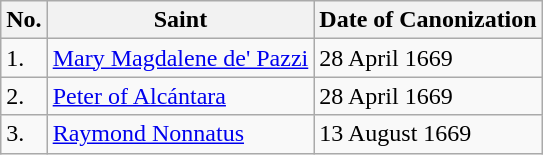<table class="wikitable">
<tr>
<th>No.</th>
<th>Saint</th>
<th>Date of Canonization</th>
</tr>
<tr>
<td>1.</td>
<td><a href='#'>Mary Magdalene de' Pazzi</a></td>
<td>28 April 1669</td>
</tr>
<tr>
<td>2.</td>
<td><a href='#'>Peter of Alcántara</a></td>
<td>28 April 1669</td>
</tr>
<tr>
<td>3.</td>
<td><a href='#'>Raymond Nonnatus</a></td>
<td>13 August 1669</td>
</tr>
</table>
